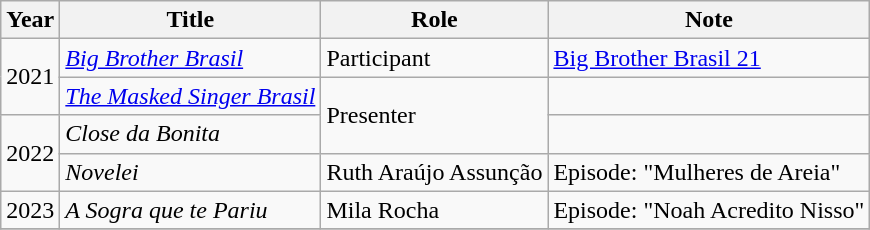<table class="wikitable">
<tr>
<th>Year</th>
<th>Title</th>
<th>Role</th>
<th>Note</th>
</tr>
<tr>
<td rowspan="2">2021</td>
<td><em><a href='#'>Big Brother Brasil</a></em></td>
<td>Participant</td>
<td><a href='#'>Big Brother Brasil 21</a></td>
</tr>
<tr>
<td><em><a href='#'>The Masked Singer Brasil</a></em></td>
<td rowspan="2">Presenter</td>
<td></td>
</tr>
<tr>
<td rowspan="2">2022</td>
<td><em>Close da Bonita</em></td>
<td></td>
</tr>
<tr>
<td><em>Novelei</em></td>
<td>Ruth Araújo Assunção</td>
<td>Episode: "Mulheres de Areia"</td>
</tr>
<tr>
<td>2023</td>
<td><em>A Sogra que te Pariu</em></td>
<td>Mila Rocha</td>
<td>Episode: "Noah Acredito Nisso"</td>
</tr>
<tr>
</tr>
</table>
